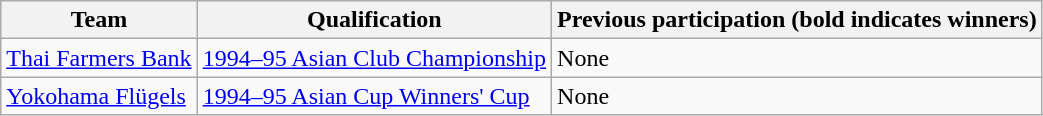<table class="wikitable">
<tr>
<th>Team</th>
<th>Qualification</th>
<th>Previous participation (bold indicates winners)</th>
</tr>
<tr>
<td> <a href='#'>Thai Farmers Bank</a></td>
<td><a href='#'>1994–95 Asian Club Championship</a></td>
<td>None</td>
</tr>
<tr>
<td> <a href='#'>Yokohama Flügels</a></td>
<td><a href='#'>1994–95 Asian Cup Winners' Cup</a></td>
<td>None</td>
</tr>
</table>
